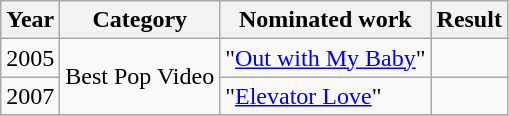<table class="wikitable">
<tr>
<th>Year</th>
<th>Category</th>
<th>Nominated work</th>
<th>Result</th>
</tr>
<tr>
<td>2005</td>
<td rowspan="2">Best Pop Video</td>
<td>"<a href='#'>Out with My Baby</a>"</td>
<td></td>
</tr>
<tr>
<td>2007</td>
<td>"<a href='#'>Elevator Love</a>"</td>
<td></td>
</tr>
<tr>
</tr>
</table>
